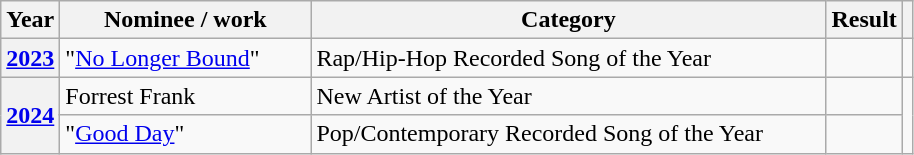<table class="wikitable plainrowheaders">
<tr>
<th>Year</th>
<th style="width:10em;">Nominee / work</th>
<th style="width:21em;">Category</th>
<th>Result</th>
<th></th>
</tr>
<tr>
<th scope="row"><a href='#'>2023</a></th>
<td>"<a href='#'>No Longer Bound</a>"</td>
<td>Rap/Hip-Hop Recorded Song of the Year</td>
<td></td>
<td></td>
</tr>
<tr>
<th scope="row" rowspan="2"><a href='#'>2024</a></th>
<td>Forrest Frank</td>
<td>New Artist of the Year</td>
<td></td>
<td rowspan="2"></td>
</tr>
<tr>
<td>"<a href='#'>Good Day</a>"</td>
<td>Pop/Contemporary Recorded Song of the Year</td>
<td></td>
</tr>
</table>
